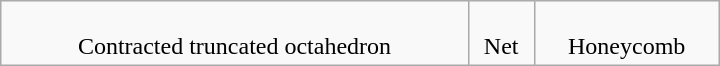<table class=wikitable width=480>
<tr align=center>
<td><br>Contracted truncated octahedron</td>
<td><br>Net</td>
<td><br>Honeycomb</td>
</tr>
</table>
